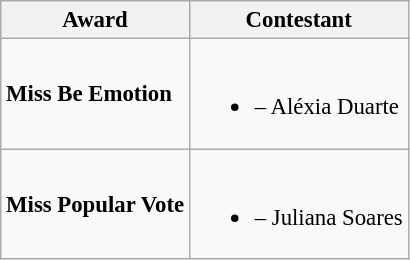<table class="wikitable sortable" style="font-size:95%;">
<tr>
<th>Award</th>
<th>Contestant</th>
</tr>
<tr>
<td><strong>Miss Be Emotion</strong></td>
<td><br><ul><li><strong></strong> – Aléxia Duarte</li></ul></td>
</tr>
<tr>
<td><strong>Miss Popular Vote</strong></td>
<td><br><ul><li><strong></strong> – Juliana Soares</li></ul></td>
</tr>
</table>
